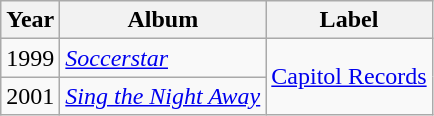<table class="wikitable">
<tr>
<th>Year</th>
<th>Album</th>
<th>Label</th>
</tr>
<tr>
<td>1999</td>
<td><em><a href='#'>Soccerstar</a></em></td>
<td rowspan=2><a href='#'>Capitol Records</a></td>
</tr>
<tr>
<td>2001</td>
<td><em><a href='#'>Sing the Night Away</a></em></td>
</tr>
</table>
